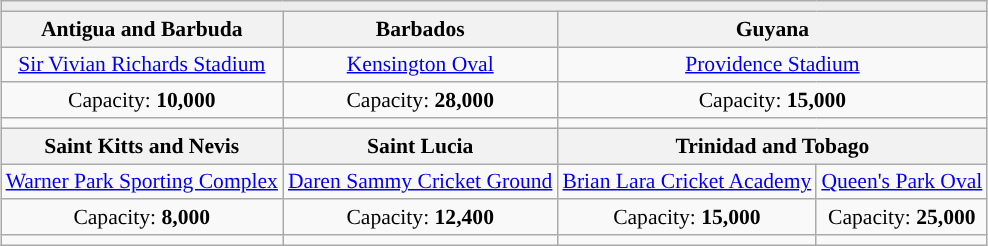<table class="wikitable" style="text-align:center;margin:auto;font-size:90%;">
<tr>
<td colspan="4" style="background:#ececec;color:#2C2C2C;vertical-align:middle;text-align: center;"></td>
</tr>
<tr>
<th>Antigua and Barbuda</th>
<th>Barbados</th>
<th colspan="2">Guyana</th>
</tr>
<tr>
<td><a href='#'>Sir Vivian Richards Stadium</a></td>
<td><a href='#'>Kensington Oval</a></td>
<td colspan="2"><a href='#'>Providence Stadium</a></td>
</tr>
<tr>
<td>Capacity: <strong>10,000</strong></td>
<td>Capacity: <strong>28,000</strong></td>
<td colspan="2">Capacity: <strong>15,000</strong></td>
</tr>
<tr>
<td></td>
<td></td>
<td colspan="2"></td>
</tr>
<tr>
<th>Saint Kitts and Nevis</th>
<th>Saint Lucia</th>
<th colspan="2">Trinidad and Tobago</th>
</tr>
<tr>
<td><a href='#'>Warner Park Sporting Complex</a></td>
<td><a href='#'>Daren Sammy Cricket Ground</a></td>
<td><a href='#'>Brian Lara Cricket Academy</a></td>
<td><a href='#'>Queen's Park Oval</a></td>
</tr>
<tr>
<td>Capacity: <strong>8,000</strong></td>
<td>Capacity: <strong>12,400</strong></td>
<td>Capacity: <strong>15,000</strong></td>
<td>Capacity: <strong>25,000</strong></td>
</tr>
<tr>
<td></td>
<td></td>
<td></td>
<td></td>
</tr>
</table>
